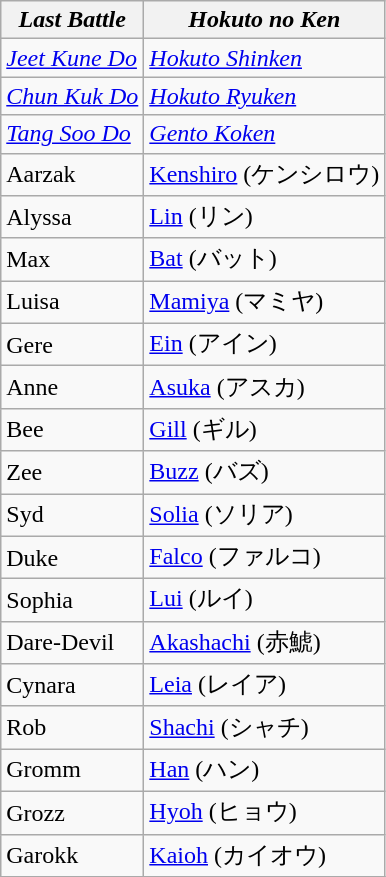<table class="wikitable">
<tr>
<th><em>Last Battle</em></th>
<th><em>Hokuto no Ken</em></th>
</tr>
<tr>
<td><em><a href='#'>Jeet Kune Do</a></em></td>
<td><em><a href='#'>Hokuto Shinken</a></em></td>
</tr>
<tr>
<td><em><a href='#'>Chun Kuk Do</a></em></td>
<td><em><a href='#'>Hokuto Ryuken</a></em></td>
</tr>
<tr>
<td><em><a href='#'>Tang Soo Do</a></em></td>
<td><em><a href='#'>Gento Koken</a></em></td>
</tr>
<tr>
<td>Aarzak</td>
<td><a href='#'>Kenshiro</a> (ケンシロウ)</td>
</tr>
<tr>
<td>Alyssa</td>
<td><a href='#'>Lin</a> (リン)</td>
</tr>
<tr>
<td>Max</td>
<td><a href='#'>Bat</a> (バット)</td>
</tr>
<tr>
<td>Luisa</td>
<td><a href='#'>Mamiya</a> (マミヤ)</td>
</tr>
<tr>
<td>Gere</td>
<td><a href='#'>Ein</a> (アイン)</td>
</tr>
<tr>
<td>Anne</td>
<td><a href='#'>Asuka</a> (アスカ)</td>
</tr>
<tr>
<td>Bee</td>
<td><a href='#'>Gill</a> (ギル)</td>
</tr>
<tr>
<td>Zee</td>
<td><a href='#'>Buzz</a> (バズ)</td>
</tr>
<tr>
<td>Syd</td>
<td><a href='#'>Solia</a> (ソリア)</td>
</tr>
<tr>
<td>Duke</td>
<td><a href='#'>Falco</a> (ファルコ)</td>
</tr>
<tr>
<td>Sophia</td>
<td><a href='#'>Lui</a> (ルイ)</td>
</tr>
<tr>
<td>Dare-Devil</td>
<td><a href='#'>Akashachi</a> (赤鯱)</td>
</tr>
<tr>
<td>Cynara</td>
<td><a href='#'>Leia</a> (レイア)</td>
</tr>
<tr>
<td>Rob</td>
<td><a href='#'>Shachi</a> (シャチ)</td>
</tr>
<tr>
<td>Gromm</td>
<td><a href='#'>Han</a> (ハン)</td>
</tr>
<tr>
<td>Grozz</td>
<td><a href='#'>Hyoh</a> (ヒョウ)</td>
</tr>
<tr>
<td>Garokk</td>
<td><a href='#'>Kaioh</a> (カイオウ)</td>
</tr>
<tr>
</tr>
</table>
